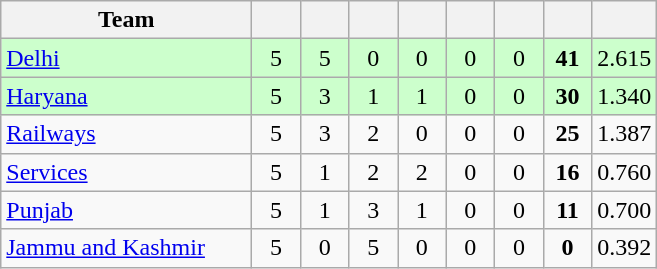<table class="wikitable" style="text-align:center">
<tr>
<th style="width:160px">Team</th>
<th style="width:25px"></th>
<th style="width:25px"></th>
<th style="width:25px"></th>
<th style="width:25px"></th>
<th style="width:25px"></th>
<th style="width:25px"></th>
<th style="width:25px"></th>
<th style="width:25px;"></th>
</tr>
<tr style="background:#cfc;">
<td style="text-align:left"><a href='#'>Delhi</a></td>
<td>5</td>
<td>5</td>
<td>0</td>
<td>0</td>
<td>0</td>
<td>0</td>
<td><strong>41</strong></td>
<td>2.615</td>
</tr>
<tr style="background:#cfc;">
<td style="text-align:left"><a href='#'>Haryana</a></td>
<td>5</td>
<td>3</td>
<td>1</td>
<td>1</td>
<td>0</td>
<td>0</td>
<td><strong>30</strong></td>
<td>1.340</td>
</tr>
<tr>
<td style="text-align:left"><a href='#'>Railways</a></td>
<td>5</td>
<td>3</td>
<td>2</td>
<td>0</td>
<td>0</td>
<td>0</td>
<td><strong>25</strong></td>
<td>1.387</td>
</tr>
<tr>
<td style="text-align:left"><a href='#'>Services</a></td>
<td>5</td>
<td>1</td>
<td>2</td>
<td>2</td>
<td>0</td>
<td>0</td>
<td><strong>16</strong></td>
<td>0.760</td>
</tr>
<tr>
<td style="text-align:left"><a href='#'>Punjab</a></td>
<td>5</td>
<td>1</td>
<td>3</td>
<td>1</td>
<td>0</td>
<td>0</td>
<td><strong>11</strong></td>
<td>0.700</td>
</tr>
<tr>
<td style="text-align:left"><a href='#'>Jammu and Kashmir</a></td>
<td>5</td>
<td>0</td>
<td>5</td>
<td>0</td>
<td>0</td>
<td>0</td>
<td><strong>0</strong></td>
<td>0.392</td>
</tr>
</table>
